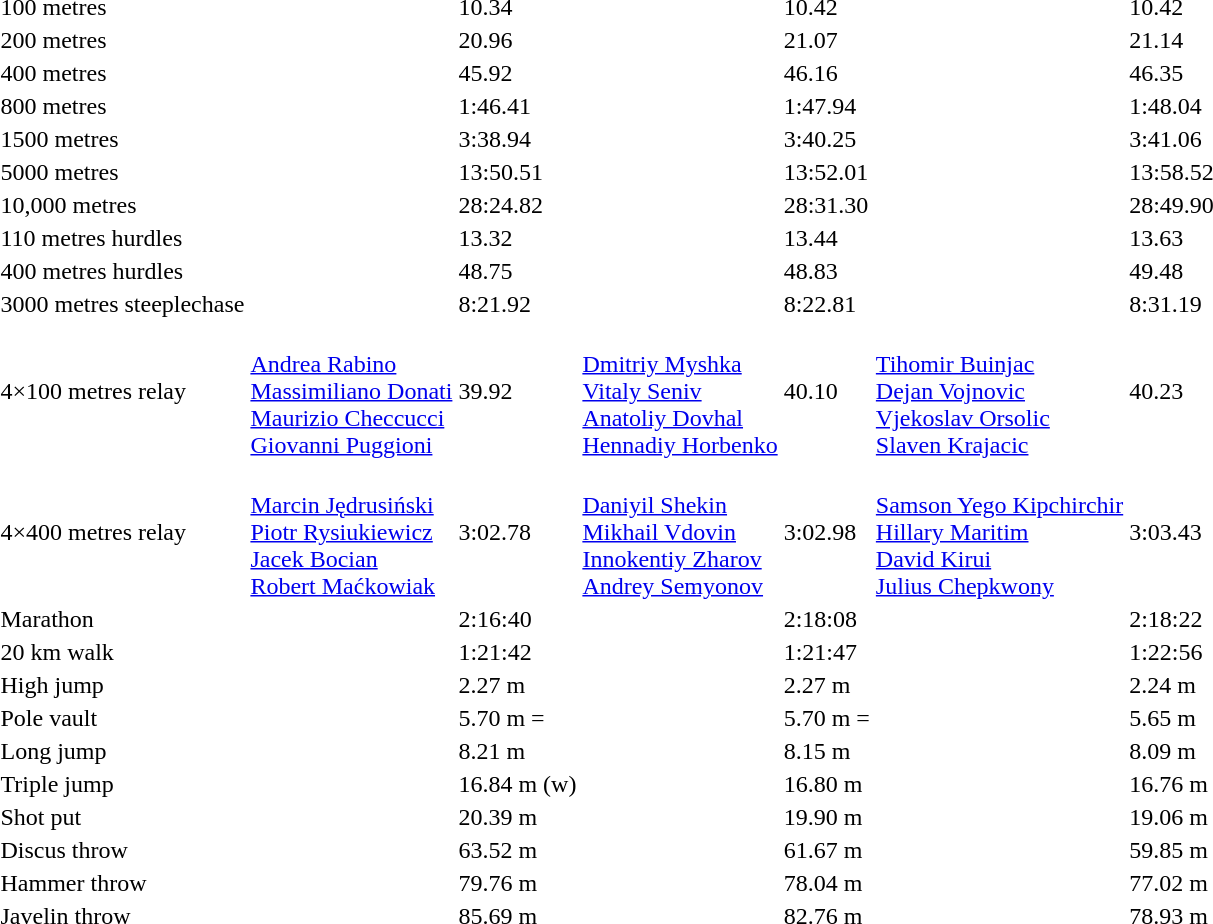<table>
<tr>
<td>100 metres</td>
<td></td>
<td>10.34 </td>
<td></td>
<td>10.42</td>
<td></td>
<td>10.42</td>
</tr>
<tr>
<td>200 metres</td>
<td></td>
<td>20.96</td>
<td></td>
<td>21.07</td>
<td></td>
<td>21.14</td>
</tr>
<tr>
<td>400 metres</td>
<td></td>
<td>45.92</td>
<td></td>
<td>46.16</td>
<td></td>
<td>46.35</td>
</tr>
<tr>
<td>800 metres</td>
<td></td>
<td>1:46.41</td>
<td></td>
<td>1:47.94</td>
<td></td>
<td>1:48.04</td>
</tr>
<tr>
<td>1500 metres</td>
<td></td>
<td>3:38.94</td>
<td></td>
<td>3:40.25</td>
<td></td>
<td>3:41.06</td>
</tr>
<tr>
<td>5000 metres</td>
<td></td>
<td>13:50.51</td>
<td></td>
<td>13:52.01</td>
<td></td>
<td>13:58.52</td>
</tr>
<tr>
<td>10,000 metres</td>
<td></td>
<td>28:24.82</td>
<td></td>
<td>28:31.30</td>
<td></td>
<td>28:49.90</td>
</tr>
<tr>
<td>110 metres hurdles</td>
<td></td>
<td>13.32 </td>
<td></td>
<td>13.44</td>
<td></td>
<td>13.63</td>
</tr>
<tr>
<td>400 metres hurdles</td>
<td></td>
<td>48.75 </td>
<td></td>
<td>48.83</td>
<td></td>
<td>49.48</td>
</tr>
<tr>
<td>3000 metres steeplechase</td>
<td></td>
<td>8:21.92</td>
<td></td>
<td>8:22.81</td>
<td></td>
<td>8:31.19</td>
</tr>
<tr>
<td>4×100 metres relay</td>
<td><br><a href='#'>Andrea Rabino</a><br><a href='#'>Massimiliano Donati</a><br><a href='#'>Maurizio Checcucci</a><br><a href='#'>Giovanni Puggioni</a></td>
<td>39.92 </td>
<td><br><a href='#'>Dmitriy Myshka</a><br><a href='#'>Vitaly Seniv</a><br><a href='#'>Anatoliy Dovhal</a><br><a href='#'>Hennadiy Horbenko</a></td>
<td>40.10</td>
<td><br><a href='#'>Tihomir Buinjac</a><br><a href='#'>Dejan Vojnovic</a><br><a href='#'>Vjekoslav Orsolic</a><br><a href='#'>Slaven Krajacic</a></td>
<td>40.23</td>
</tr>
<tr>
<td>4×400 metres relay</td>
<td><br><a href='#'>Marcin Jędrusiński</a><br><a href='#'>Piotr Rysiukiewicz</a><br><a href='#'>Jacek Bocian</a><br><a href='#'>Robert Maćkowiak</a></td>
<td>3:02.78 </td>
<td><br><a href='#'>Daniyil Shekin</a><br><a href='#'>Mikhail Vdovin</a><br><a href='#'>Innokentiy Zharov</a><br><a href='#'>Andrey Semyonov</a></td>
<td>3:02.98</td>
<td><br><a href='#'>Samson Yego Kipchirchir</a><br><a href='#'>Hillary Maritim</a><br><a href='#'>David Kirui</a><br><a href='#'>Julius Chepkwony</a></td>
<td>3:03.43</td>
</tr>
<tr>
<td>Marathon</td>
<td></td>
<td>2:16:40</td>
<td></td>
<td>2:18:08</td>
<td></td>
<td>2:18:22</td>
</tr>
<tr>
<td>20 km walk</td>
<td></td>
<td>1:21:42 </td>
<td></td>
<td>1:21:47</td>
<td></td>
<td>1:22:56</td>
</tr>
<tr>
<td>High jump</td>
<td></td>
<td>2.27 m </td>
<td></td>
<td>2.27 m </td>
<td></td>
<td>2.24 m</td>
</tr>
<tr>
<td>Pole vault</td>
<td></td>
<td>5.70 m =</td>
<td></td>
<td>5.70 m =</td>
<td></td>
<td>5.65 m</td>
</tr>
<tr>
<td>Long jump</td>
<td></td>
<td>8.21 m </td>
<td></td>
<td>8.15 m</td>
<td></td>
<td>8.09 m</td>
</tr>
<tr>
<td>Triple jump</td>
<td></td>
<td>16.84 m (w)</td>
<td></td>
<td>16.80 m </td>
<td></td>
<td>16.76 m</td>
</tr>
<tr>
<td>Shot put</td>
<td></td>
<td>20.39 m </td>
<td></td>
<td>19.90 m</td>
<td></td>
<td>19.06 m</td>
</tr>
<tr>
<td>Discus throw</td>
<td></td>
<td>63.52 m </td>
<td></td>
<td>61.67 m</td>
<td></td>
<td>59.85 m</td>
</tr>
<tr>
<td>Hammer throw</td>
<td></td>
<td>79.76 m </td>
<td></td>
<td>78.04 m</td>
<td></td>
<td>77.02 m</td>
</tr>
<tr>
<td>Javelin throw</td>
<td></td>
<td>85.69 m </td>
<td></td>
<td>82.76 m</td>
<td></td>
<td>78.93 m</td>
</tr>
</table>
